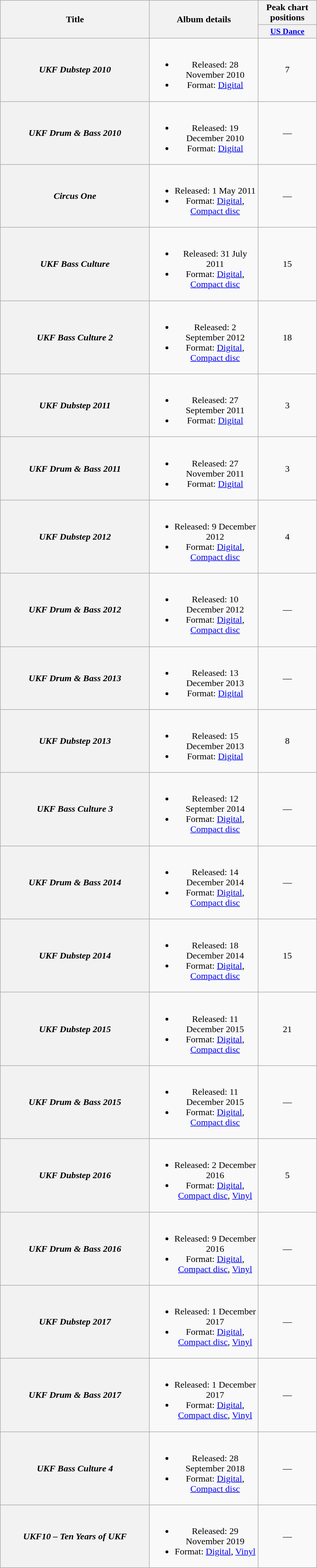<table class="wikitable plainrowheaders" style="text-align:center;">
<tr>
<th scope="col" rowspan="2" style="width:16em;">Title</th>
<th scope="col" rowspan="2" style="width:11.5em;">Album details</th>
<th scope="col" colspan="2" style="width:6em;">Peak chart positions</th>
</tr>
<tr>
<th scope="col" style="width:6em;font-size:90%;"><a href='#'>US Dance</a></th>
</tr>
<tr>
<th scope="row"><em>UKF Dubstep 2010</em></th>
<td><br><ul><li>Released: 28 November 2010</li><li>Format: <a href='#'>Digital</a></li></ul></td>
<td>7</td>
</tr>
<tr>
<th scope="row"><em>UKF Drum & Bass 2010</em></th>
<td><br><ul><li>Released: 19 December 2010</li><li>Format: <a href='#'>Digital</a></li></ul></td>
<td>—</td>
</tr>
<tr>
<th scope="row"><em>Circus One</em></th>
<td><br><ul><li>Released: 1 May 2011</li><li>Format: <a href='#'>Digital</a>, <a href='#'>Compact disc</a></li></ul></td>
<td>—</td>
</tr>
<tr>
<th scope="row"><em>UKF Bass Culture</em></th>
<td><br><ul><li>Released: 31 July 2011</li><li>Format: <a href='#'>Digital</a>, <a href='#'>Compact disc</a></li></ul></td>
<td>15</td>
</tr>
<tr>
<th scope="row"><em>UKF Bass Culture 2</em></th>
<td><br><ul><li>Released: 2 September 2012</li><li>Format: <a href='#'>Digital</a>, <a href='#'>Compact disc</a></li></ul></td>
<td>18</td>
</tr>
<tr>
<th scope="row"><em>UKF Dubstep 2011</em></th>
<td><br><ul><li>Released: 27 September 2011</li><li>Format: <a href='#'>Digital</a></li></ul></td>
<td>3</td>
</tr>
<tr>
<th scope="row"><em>UKF Drum & Bass 2011</em></th>
<td><br><ul><li>Released: 27 November 2011</li><li>Format: <a href='#'>Digital</a></li></ul></td>
<td>3</td>
</tr>
<tr>
<th scope="row"><em>UKF Dubstep 2012</em></th>
<td><br><ul><li>Released: 9 December 2012</li><li>Format: <a href='#'>Digital</a>, <a href='#'>Compact disc</a></li></ul></td>
<td>4</td>
</tr>
<tr>
<th scope="row"><em>UKF Drum & Bass 2012</em></th>
<td><br><ul><li>Released: 10 December 2012</li><li>Format: <a href='#'>Digital</a>, <a href='#'>Compact disc</a></li></ul></td>
<td>—</td>
</tr>
<tr>
<th scope="row"><em>UKF Drum & Bass 2013</em></th>
<td><br><ul><li>Released: 13 December 2013</li><li>Format: <a href='#'>Digital</a></li></ul></td>
<td>—</td>
</tr>
<tr>
<th scope="row"><em>UKF Dubstep 2013</em></th>
<td><br><ul><li>Released: 15 December 2013</li><li>Format: <a href='#'>Digital</a></li></ul></td>
<td>8</td>
</tr>
<tr>
<th scope="row"><em>UKF Bass Culture 3</em></th>
<td><br><ul><li>Released: 12 September 2014</li><li>Format: <a href='#'>Digital</a>, <a href='#'>Compact disc</a></li></ul></td>
<td>—</td>
</tr>
<tr>
<th scope="row"><em>UKF Drum & Bass 2014</em></th>
<td><br><ul><li>Released: 14 December 2014</li><li>Format: <a href='#'>Digital</a>, <a href='#'>Compact disc</a></li></ul></td>
<td>—</td>
</tr>
<tr>
<th scope="row"><em>UKF Dubstep 2014</em></th>
<td><br><ul><li>Released: 18 December 2014</li><li>Format: <a href='#'>Digital</a>, <a href='#'>Compact disc</a></li></ul></td>
<td>15</td>
</tr>
<tr>
<th scope="row"><em>UKF Dubstep 2015</em></th>
<td><br><ul><li>Released: 11 December 2015</li><li>Format: <a href='#'>Digital</a>, <a href='#'>Compact disc</a></li></ul></td>
<td>21</td>
</tr>
<tr>
<th scope="row"><em>UKF Drum & Bass 2015</em></th>
<td><br><ul><li>Released: 11 December 2015</li><li>Format: <a href='#'>Digital</a>, <a href='#'>Compact disc</a></li></ul></td>
<td>—</td>
</tr>
<tr>
<th scope="row"><em>UKF Dubstep 2016</em></th>
<td><br><ul><li>Released: 2 December 2016</li><li>Format: <a href='#'>Digital</a>, <a href='#'>Compact disc</a>, <a href='#'>Vinyl</a></li></ul></td>
<td>5</td>
</tr>
<tr>
<th scope="row"><em>UKF Drum & Bass 2016</em></th>
<td><br><ul><li>Released: 9 December 2016</li><li>Format: <a href='#'>Digital</a>, <a href='#'>Compact disc</a>, <a href='#'>Vinyl</a></li></ul></td>
<td>—</td>
</tr>
<tr>
<th scope="row"><em>UKF Dubstep 2017</em></th>
<td><br><ul><li>Released: 1 December 2017</li><li>Format: <a href='#'>Digital</a>, <a href='#'>Compact disc</a>, <a href='#'>Vinyl</a></li></ul></td>
<td>—</td>
</tr>
<tr>
<th scope="row"><em>UKF Drum & Bass 2017</em></th>
<td><br><ul><li>Released: 1 December 2017</li><li>Format: <a href='#'>Digital</a>, <a href='#'>Compact disc</a>, <a href='#'>Vinyl</a></li></ul></td>
<td>—</td>
</tr>
<tr>
<th scope="row"><em>UKF Bass Culture 4</em></th>
<td><br><ul><li>Released: 28 September 2018</li><li>Format: <a href='#'>Digital</a>, <a href='#'>Compact disc</a></li></ul></td>
<td>—</td>
</tr>
<tr>
<th scope="row"><em>UKF10 – Ten Years of UKF</em></th>
<td><br><ul><li>Released: 29 November 2019</li><li>Format: <a href='#'>Digital</a>, <a href='#'>Vinyl</a></li></ul></td>
<td>—</td>
</tr>
</table>
